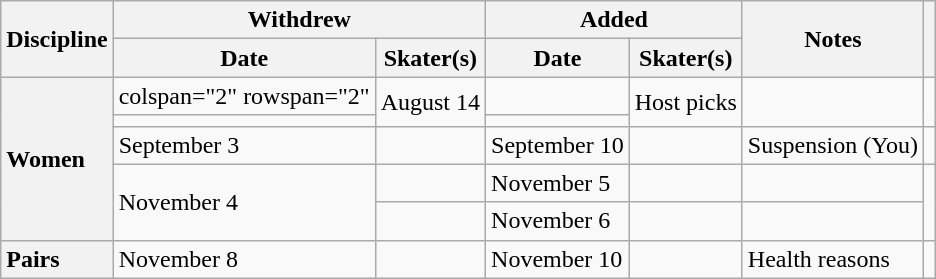<table class="wikitable unsortable">
<tr>
<th scope="col" rowspan=2>Discipline</th>
<th scope="col" colspan=2>Withdrew</th>
<th scope="col" colspan=2>Added</th>
<th scope="col" rowspan=2>Notes</th>
<th scope="col" rowspan=2></th>
</tr>
<tr>
<th>Date</th>
<th>Skater(s)</th>
<th>Date</th>
<th>Skater(s)</th>
</tr>
<tr>
<th rowspan="5" scope="row" style="text-align:left">Women</th>
<td>colspan="2" rowspan="2" </td>
<td rowspan="2">August 14</td>
<td></td>
<td rowspan="2">Host picks</td>
<td rowspan="2"></td>
</tr>
<tr>
<td></td>
</tr>
<tr>
<td>September 3</td>
<td></td>
<td>September 10</td>
<td></td>
<td>Suspension (You)</td>
<td></td>
</tr>
<tr>
<td rowspan="2">November 4</td>
<td></td>
<td>November 5</td>
<td></td>
<td></td>
<td rowspan="2"></td>
</tr>
<tr>
<td></td>
<td>November 6</td>
<td></td>
<td></td>
</tr>
<tr>
<th scope="row" style="text-align:left">Pairs</th>
<td>November 8</td>
<td></td>
<td>November 10</td>
<td></td>
<td>Health reasons</td>
<td></td>
</tr>
</table>
